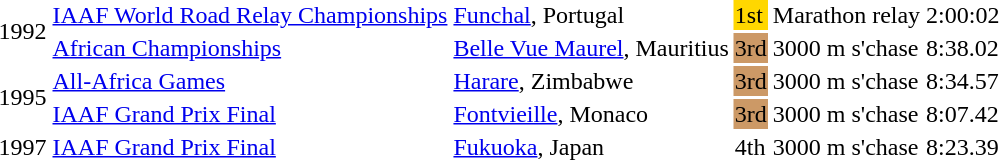<table>
<tr>
<td rowspan=2>1992</td>
<td><a href='#'>IAAF World Road Relay Championships</a></td>
<td><a href='#'>Funchal</a>, Portugal</td>
<td bgcolor=gold>1st</td>
<td>Marathon relay</td>
<td>2:00:02 </td>
</tr>
<tr>
<td><a href='#'>African Championships</a></td>
<td><a href='#'>Belle Vue Maurel</a>, Mauritius</td>
<td bgcolor=cc9966>3rd</td>
<td>3000 m s'chase</td>
<td>8:38.02</td>
</tr>
<tr>
<td rowspan=2>1995</td>
<td><a href='#'>All-Africa Games</a></td>
<td><a href='#'>Harare</a>, Zimbabwe</td>
<td bgcolor=cc9966>3rd</td>
<td>3000 m s'chase</td>
<td>8:34.57</td>
</tr>
<tr>
<td><a href='#'>IAAF Grand Prix Final</a></td>
<td><a href='#'>Fontvieille</a>, Monaco</td>
<td bgcolor=cc9966>3rd</td>
<td>3000 m s'chase</td>
<td>8:07.42</td>
</tr>
<tr>
<td>1997</td>
<td><a href='#'>IAAF Grand Prix Final</a></td>
<td><a href='#'>Fukuoka</a>, Japan</td>
<td>4th</td>
<td>3000 m s'chase</td>
<td>8:23.39</td>
</tr>
</table>
